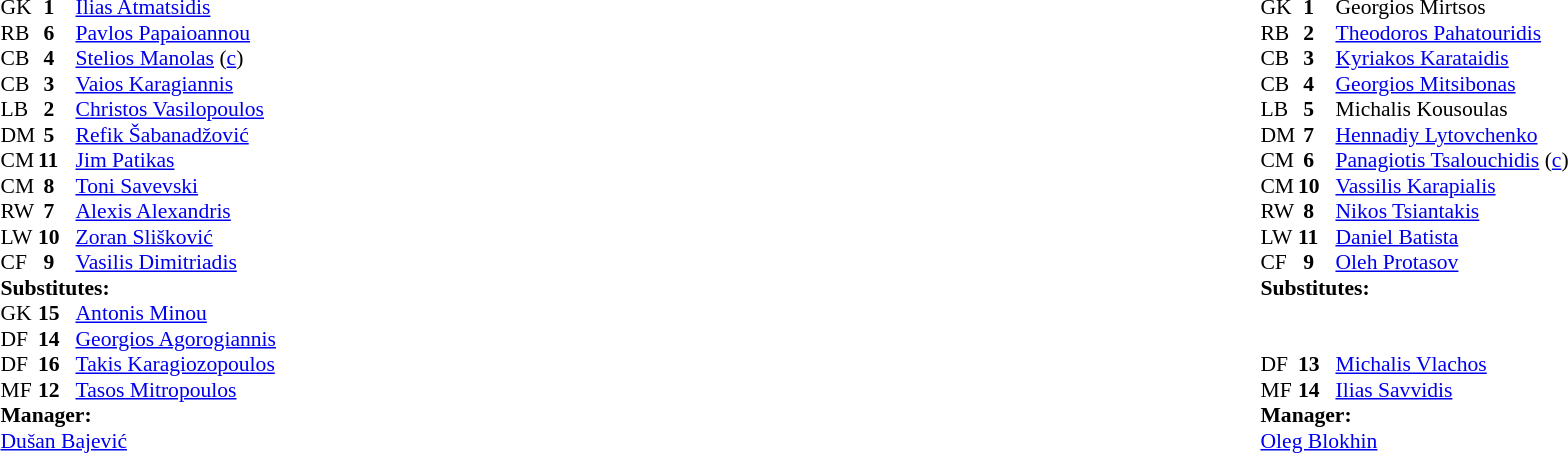<table width="100%">
<tr>
<td valign="top" width="50%"><br><table style="font-size: 90%" cellspacing="0" cellpadding="0">
<tr>
<th width="25"></th>
<th width="25"></th>
</tr>
<tr>
<td>GK</td>
<td><strong> 1</strong></td>
<td> <a href='#'>Ilias Atmatsidis</a></td>
</tr>
<tr>
<td>RB</td>
<td><strong> 6</strong></td>
<td> <a href='#'>Pavlos Papaioannou</a></td>
</tr>
<tr>
<td>CB</td>
<td><strong> 4</strong></td>
<td> <a href='#'>Stelios Manolas</a> (<a href='#'>c</a>)</td>
<td> </td>
</tr>
<tr>
<td>CB</td>
<td><strong> 3</strong></td>
<td> <a href='#'>Vaios Karagiannis</a></td>
</tr>
<tr>
<td>LB</td>
<td><strong> 2</strong></td>
<td> <a href='#'>Christos Vasilopoulos</a></td>
</tr>
<tr>
<td>DM</td>
<td><strong> 5</strong></td>
<td> <a href='#'>Refik Šabanadžović</a></td>
</tr>
<tr>
<td>CM</td>
<td><strong>11</strong></td>
<td> <a href='#'>Jim Patikas</a></td>
<td></td>
<td> </td>
</tr>
<tr>
<td>CM</td>
<td><strong> 8</strong></td>
<td> <a href='#'>Toni Savevski</a></td>
</tr>
<tr>
<td>RW</td>
<td><strong> 7</strong></td>
<td> <a href='#'>Alexis Alexandris</a></td>
</tr>
<tr>
<td>LW</td>
<td><strong>10</strong></td>
<td> <a href='#'>Zoran Slišković</a></td>
</tr>
<tr>
<td>CF</td>
<td><strong> 9</strong></td>
<td> <a href='#'>Vasilis Dimitriadis</a></td>
</tr>
<tr>
<td colspan=4><strong>Substitutes:</strong></td>
</tr>
<tr>
<td>GK</td>
<td><strong>15</strong></td>
<td> <a href='#'>Antonis Minou</a></td>
</tr>
<tr>
<td>DF</td>
<td><strong>14</strong></td>
<td> <a href='#'>Georgios Agorogiannis</a></td>
</tr>
<tr>
<td>DF</td>
<td><strong>16</strong></td>
<td> <a href='#'>Takis Karagiozopoulos</a></td>
</tr>
<tr>
<td>MF</td>
<td><strong>12</strong></td>
<td> <a href='#'>Tasos Mitropoulos</a></td>
<td></td>
<td> </td>
</tr>
<tr>
<td colspan=4><strong>Manager:</strong></td>
</tr>
<tr>
<td colspan="4"> <a href='#'>Dušan Bajević</a></td>
</tr>
</table>
</td>
<td valign="top" width="50%"><br><table style="font-size: 90%" cellspacing="0" cellpadding="0" align="center">
<tr>
<th width="25"></th>
<th width="25"></th>
</tr>
<tr>
<td>GK</td>
<td><strong> 1</strong></td>
<td> Georgios Mirtsos</td>
</tr>
<tr>
<td>RB</td>
<td><strong> 2</strong></td>
<td> <a href='#'>Theodoros Pahatouridis</a></td>
<td> </td>
</tr>
<tr>
<td>CB</td>
<td><strong> 3</strong></td>
<td> <a href='#'>Kyriakos Karataidis</a></td>
</tr>
<tr>
<td>CB</td>
<td><strong> 4</strong></td>
<td> <a href='#'>Georgios Mitsibonas</a></td>
</tr>
<tr>
<td>LB</td>
<td><strong> 5</strong></td>
<td> Michalis Kousoulas</td>
</tr>
<tr>
<td>DM</td>
<td><strong> 7</strong></td>
<td> <a href='#'>Hennadiy Lytovchenko</a></td>
</tr>
<tr>
<td>CM</td>
<td><strong> 6</strong></td>
<td> <a href='#'>Panagiotis Tsalouchidis</a> (<a href='#'>c</a>)</td>
</tr>
<tr>
<td>CM</td>
<td><strong>10</strong></td>
<td> <a href='#'>Vassilis Karapialis</a></td>
<td> </td>
</tr>
<tr>
<td>RW</td>
<td><strong> 8</strong></td>
<td> <a href='#'>Nikos Tsiantakis</a></td>
<td></td>
<td></td>
</tr>
<tr>
<td>LW</td>
<td><strong>11</strong></td>
<td> <a href='#'>Daniel Batista</a></td>
<td></td>
<td></td>
</tr>
<tr>
<td>CF</td>
<td><strong> 9</strong></td>
<td> <a href='#'>Oleh Protasov</a></td>
</tr>
<tr>
<td colspan=4><strong>Substitutes:</strong></td>
</tr>
<tr>
<td></td>
<td></td>
<td> </td>
</tr>
<tr>
<td></td>
<td></td>
<td> </td>
</tr>
<tr>
<td>DF</td>
<td><strong>13</strong></td>
<td> <a href='#'>Michalis Vlachos</a></td>
<td></td>
<td></td>
</tr>
<tr>
<td>MF</td>
<td><strong>14</strong></td>
<td> <a href='#'>Ilias Savvidis</a></td>
<td></td>
<td></td>
</tr>
<tr>
<td colspan=4><strong>Manager:</strong></td>
</tr>
<tr>
<td colspan="4"> <a href='#'>Oleg Blokhin</a></td>
</tr>
</table>
</td>
</tr>
</table>
